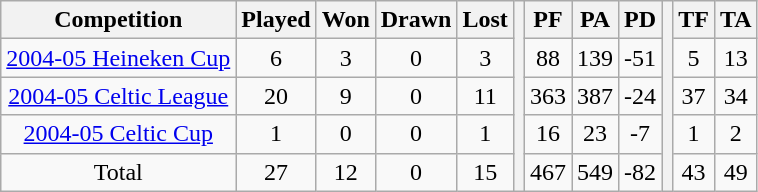<table class="wikitable">
<tr>
<th>Competition</th>
<th>Played</th>
<th>Won</th>
<th>Drawn</th>
<th>Lost</th>
<th rowspan="5"></th>
<th>PF</th>
<th>PA</th>
<th>PD</th>
<th rowspan="5"></th>
<th>TF</th>
<th>TA</th>
</tr>
<tr align=center>
<td><a href='#'>2004-05 Heineken Cup</a></td>
<td>6</td>
<td>3</td>
<td>0</td>
<td>3</td>
<td>88</td>
<td>139</td>
<td>-51</td>
<td>5</td>
<td>13</td>
</tr>
<tr align=center>
<td><a href='#'>2004-05 Celtic League</a></td>
<td>20</td>
<td>9</td>
<td>0</td>
<td>11</td>
<td>363</td>
<td>387</td>
<td>-24</td>
<td>37</td>
<td>34</td>
</tr>
<tr align=center>
<td><a href='#'>2004-05 Celtic Cup</a></td>
<td>1</td>
<td>0</td>
<td>0</td>
<td>1</td>
<td>16</td>
<td>23</td>
<td>-7</td>
<td>1</td>
<td>2</td>
</tr>
<tr align=center>
<td>Total</td>
<td>27</td>
<td>12</td>
<td>0</td>
<td>15</td>
<td>467</td>
<td>549</td>
<td>-82</td>
<td>43</td>
<td>49</td>
</tr>
</table>
